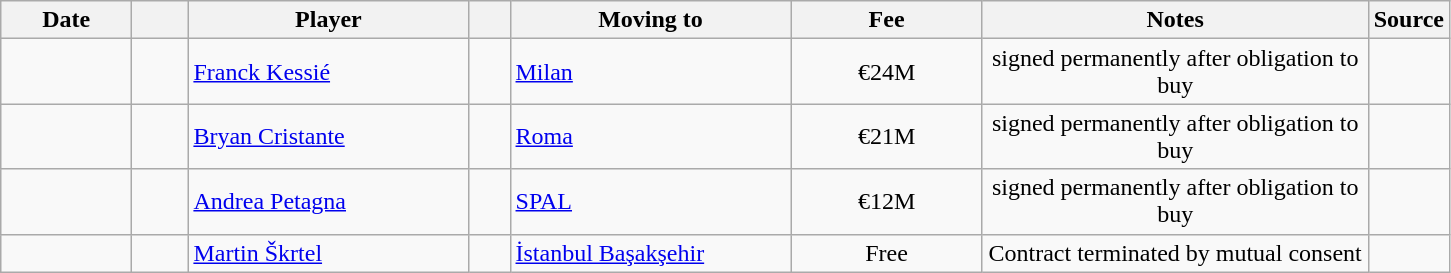<table class="wikitable sortable">
<tr>
<th style="width:80px;">Date</th>
<th style="width:30px;"></th>
<th style="width:180px;">Player</th>
<th style="width:20px;"></th>
<th style="width:180px;">Moving to</th>
<th style="width:120px;" class="unsortable">Fee</th>
<th style="width:250px;" class="unsortable">Notes</th>
<th style="width:20px;">Source</th>
</tr>
<tr>
<td></td>
<td align="center"></td>
<td> <a href='#'>Franck Kessié</a></td>
<td align="center"></td>
<td> <a href='#'>Milan</a></td>
<td align="center">€24M</td>
<td align="center">signed permanently after obligation to buy</td>
<td></td>
</tr>
<tr>
<td></td>
<td align="center"></td>
<td> <a href='#'>Bryan Cristante</a></td>
<td align="center"></td>
<td> <a href='#'>Roma</a></td>
<td align="center">€21M</td>
<td align="center">signed permanently after obligation to buy</td>
<td><small> </small></td>
</tr>
<tr>
<td></td>
<td align="center"></td>
<td> <a href='#'>Andrea Petagna</a></td>
<td align="center"></td>
<td> <a href='#'>SPAL</a></td>
<td align="center">€12M</td>
<td align="center">signed permanently after obligation to buy</td>
<td></td>
</tr>
<tr>
<td></td>
<td align=center></td>
<td> <a href='#'>Martin Škrtel</a></td>
<td align=center></td>
<td> <a href='#'>İstanbul Başakşehir</a></td>
<td align=center>Free</td>
<td align=center>Contract terminated by mutual consent</td>
<td></td>
</tr>
</table>
